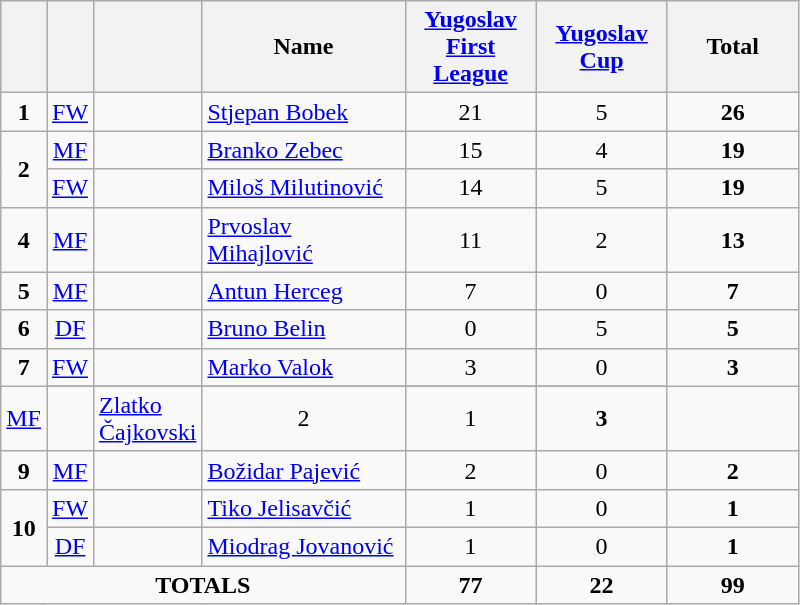<table class="wikitable" style="text-align:center">
<tr>
<th width=15></th>
<th width=15></th>
<th width=15></th>
<th width=128>Name</th>
<th width=80><strong><a href='#'>Yugoslav First League</a></strong></th>
<th width=80><strong><a href='#'>Yugoslav Cup</a></strong></th>
<th width=80><strong>Total</strong></th>
</tr>
<tr>
<td><strong>1</strong></td>
<td><a href='#'>FW</a></td>
<td></td>
<td align=left><a href='#'>Stjepan Bobek</a></td>
<td>21</td>
<td>5</td>
<td><strong>26</strong></td>
</tr>
<tr>
<td rowspan=2><strong>2</strong></td>
<td><a href='#'>MF</a></td>
<td></td>
<td align=left><a href='#'>Branko Zebec</a></td>
<td>15</td>
<td>4</td>
<td><strong>19</strong></td>
</tr>
<tr>
<td><a href='#'>FW</a></td>
<td></td>
<td align=left><a href='#'>Miloš Milutinović</a></td>
<td>14</td>
<td>5</td>
<td><strong>19</strong></td>
</tr>
<tr>
<td><strong>4</strong></td>
<td><a href='#'>MF</a></td>
<td></td>
<td align=left><a href='#'>Prvoslav Mihajlović</a></td>
<td>11</td>
<td>2</td>
<td><strong>13</strong></td>
</tr>
<tr>
<td><strong>5</strong></td>
<td><a href='#'>MF</a></td>
<td></td>
<td align=left><a href='#'>Antun Herceg</a></td>
<td>7</td>
<td>0</td>
<td><strong>7</strong></td>
</tr>
<tr>
<td><strong>6</strong></td>
<td><a href='#'>DF</a></td>
<td></td>
<td align=left><a href='#'>Bruno Belin</a></td>
<td>0</td>
<td>5</td>
<td><strong>5</strong></td>
</tr>
<tr>
<td rowspan=2><strong>7</strong></td>
<td><a href='#'>FW</a></td>
<td></td>
<td align=left><a href='#'>Marko Valok</a></td>
<td>3</td>
<td>0</td>
<td><strong>3</strong></td>
</tr>
<tr>
</tr>
<tr>
<td><a href='#'>MF</a></td>
<td></td>
<td align=left><a href='#'>Zlatko Čajkovski</a></td>
<td>2</td>
<td>1</td>
<td><strong>3</strong></td>
</tr>
<tr>
<td><strong>9</strong></td>
<td><a href='#'>MF</a></td>
<td></td>
<td align=left><a href='#'>Božidar Pajević</a></td>
<td>2</td>
<td>0</td>
<td><strong>2</strong></td>
</tr>
<tr>
<td rowspan=2><strong>10</strong></td>
<td><a href='#'>FW</a></td>
<td></td>
<td align=left><a href='#'>Tiko Jelisavčić</a></td>
<td>1</td>
<td>0</td>
<td><strong>1</strong></td>
</tr>
<tr>
<td><a href='#'>DF</a></td>
<td></td>
<td align=left><a href='#'>Miodrag Jovanović</a></td>
<td>1</td>
<td>0</td>
<td><strong>1</strong></td>
</tr>
<tr>
<td colspan=4><strong>TOTALS</strong></td>
<td><strong>77</strong></td>
<td><strong>22</strong></td>
<td><strong>99</strong></td>
</tr>
</table>
